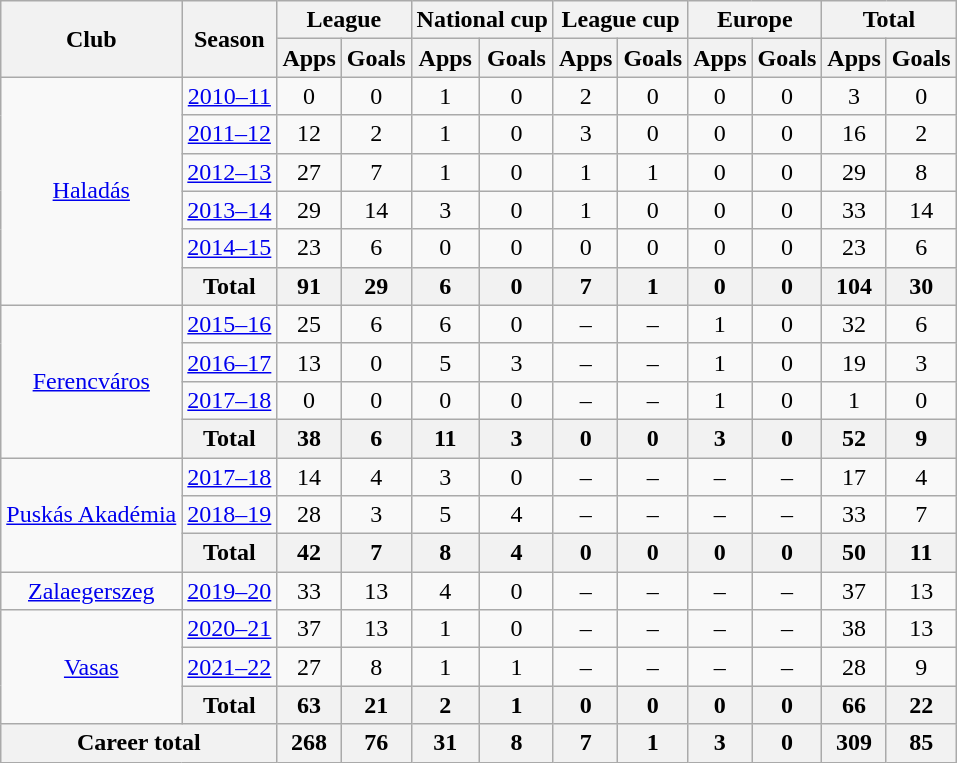<table class="wikitable" style="text-align:center">
<tr>
<th rowspan="2">Club</th>
<th rowspan="2">Season</th>
<th colspan="2">League</th>
<th colspan="2">National cup</th>
<th colspan="2">League cup</th>
<th colspan="2">Europe</th>
<th colspan="2">Total</th>
</tr>
<tr>
<th>Apps</th>
<th>Goals</th>
<th>Apps</th>
<th>Goals</th>
<th>Apps</th>
<th>Goals</th>
<th>Apps</th>
<th>Goals</th>
<th>Apps</th>
<th>Goals</th>
</tr>
<tr>
<td rowspan="6"><a href='#'>Haladás</a></td>
<td><a href='#'>2010–11</a></td>
<td>0</td>
<td>0</td>
<td>1</td>
<td>0</td>
<td>2</td>
<td>0</td>
<td>0</td>
<td>0</td>
<td>3</td>
<td>0</td>
</tr>
<tr>
<td><a href='#'>2011–12</a></td>
<td>12</td>
<td>2</td>
<td>1</td>
<td>0</td>
<td>3</td>
<td>0</td>
<td>0</td>
<td>0</td>
<td>16</td>
<td>2</td>
</tr>
<tr>
<td><a href='#'>2012–13</a></td>
<td>27</td>
<td>7</td>
<td>1</td>
<td>0</td>
<td>1</td>
<td>1</td>
<td>0</td>
<td>0</td>
<td>29</td>
<td>8</td>
</tr>
<tr>
<td><a href='#'>2013–14</a></td>
<td>29</td>
<td>14</td>
<td>3</td>
<td>0</td>
<td>1</td>
<td>0</td>
<td>0</td>
<td>0</td>
<td>33</td>
<td>14</td>
</tr>
<tr>
<td><a href='#'>2014–15</a></td>
<td>23</td>
<td>6</td>
<td>0</td>
<td>0</td>
<td>0</td>
<td>0</td>
<td>0</td>
<td>0</td>
<td>23</td>
<td>6</td>
</tr>
<tr>
<th>Total</th>
<th>91</th>
<th>29</th>
<th>6</th>
<th>0</th>
<th>7</th>
<th>1</th>
<th>0</th>
<th>0</th>
<th>104</th>
<th>30</th>
</tr>
<tr>
<td rowspan="4"><a href='#'>Ferencváros</a></td>
<td><a href='#'>2015–16</a></td>
<td>25</td>
<td>6</td>
<td>6</td>
<td>0</td>
<td>–</td>
<td>–</td>
<td>1</td>
<td>0</td>
<td>32</td>
<td>6</td>
</tr>
<tr>
<td><a href='#'>2016–17</a></td>
<td>13</td>
<td>0</td>
<td>5</td>
<td>3</td>
<td>–</td>
<td>–</td>
<td>1</td>
<td>0</td>
<td>19</td>
<td>3</td>
</tr>
<tr>
<td><a href='#'>2017–18</a></td>
<td>0</td>
<td>0</td>
<td>0</td>
<td>0</td>
<td>–</td>
<td>–</td>
<td>1</td>
<td>0</td>
<td>1</td>
<td>0</td>
</tr>
<tr>
<th>Total</th>
<th>38</th>
<th>6</th>
<th>11</th>
<th>3</th>
<th>0</th>
<th>0</th>
<th>3</th>
<th>0</th>
<th>52</th>
<th>9</th>
</tr>
<tr>
<td rowspan="3"><a href='#'>Puskás Akadémia</a></td>
<td><a href='#'>2017–18</a></td>
<td>14</td>
<td>4</td>
<td>3</td>
<td>0</td>
<td>–</td>
<td>–</td>
<td>–</td>
<td>–</td>
<td>17</td>
<td>4</td>
</tr>
<tr>
<td><a href='#'>2018–19</a></td>
<td>28</td>
<td>3</td>
<td>5</td>
<td>4</td>
<td>–</td>
<td>–</td>
<td>–</td>
<td>–</td>
<td>33</td>
<td>7</td>
</tr>
<tr>
<th>Total</th>
<th>42</th>
<th>7</th>
<th>8</th>
<th>4</th>
<th>0</th>
<th>0</th>
<th>0</th>
<th>0</th>
<th>50</th>
<th>11</th>
</tr>
<tr>
<td><a href='#'>Zalaegerszeg</a></td>
<td><a href='#'>2019–20</a></td>
<td>33</td>
<td>13</td>
<td>4</td>
<td>0</td>
<td>–</td>
<td>–</td>
<td>–</td>
<td>–</td>
<td>37</td>
<td>13</td>
</tr>
<tr>
<td rowspan="3"><a href='#'>Vasas</a></td>
<td><a href='#'>2020–21</a></td>
<td>37</td>
<td>13</td>
<td>1</td>
<td>0</td>
<td>–</td>
<td>–</td>
<td>–</td>
<td>–</td>
<td>38</td>
<td>13</td>
</tr>
<tr>
<td><a href='#'>2021–22</a></td>
<td>27</td>
<td>8</td>
<td>1</td>
<td>1</td>
<td>–</td>
<td>–</td>
<td>–</td>
<td>–</td>
<td>28</td>
<td>9</td>
</tr>
<tr>
<th>Total</th>
<th>63</th>
<th>21</th>
<th>2</th>
<th>1</th>
<th>0</th>
<th>0</th>
<th>0</th>
<th>0</th>
<th>66</th>
<th>22</th>
</tr>
<tr>
<th colspan="2">Career total</th>
<th>268</th>
<th>76</th>
<th>31</th>
<th>8</th>
<th>7</th>
<th>1</th>
<th>3</th>
<th>0</th>
<th>309</th>
<th>85</th>
</tr>
</table>
